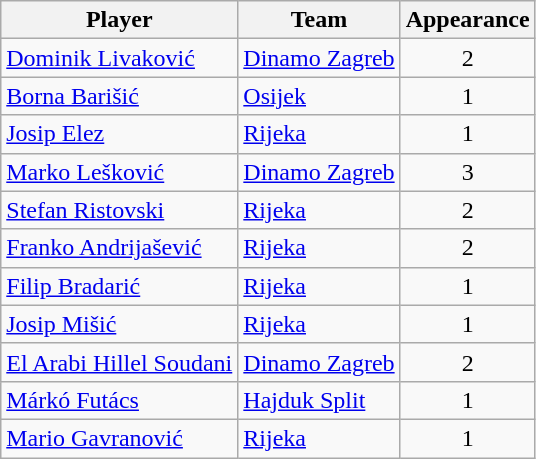<table class="wikitable">
<tr>
<th>Player</th>
<th>Team</th>
<th>Appearance</th>
</tr>
<tr>
<td> <a href='#'>Dominik Livaković</a></td>
<td><a href='#'>Dinamo Zagreb</a></td>
<td style="text-align:center;">2</td>
</tr>
<tr>
<td> <a href='#'>Borna Barišić</a></td>
<td><a href='#'>Osijek</a></td>
<td style="text-align:center;">1</td>
</tr>
<tr>
<td> <a href='#'>Josip Elez</a></td>
<td><a href='#'>Rijeka</a></td>
<td style="text-align:center;">1</td>
</tr>
<tr>
<td> <a href='#'>Marko Lešković</a></td>
<td><a href='#'>Dinamo Zagreb</a></td>
<td style="text-align:center;">3</td>
</tr>
<tr>
<td> <a href='#'>Stefan Ristovski</a></td>
<td><a href='#'>Rijeka</a></td>
<td style="text-align:center;">2</td>
</tr>
<tr>
<td> <a href='#'>Franko Andrijašević</a></td>
<td><a href='#'>Rijeka</a></td>
<td style="text-align:center;">2</td>
</tr>
<tr>
<td> <a href='#'>Filip Bradarić</a></td>
<td><a href='#'>Rijeka</a></td>
<td style="text-align:center;">1</td>
</tr>
<tr>
<td> <a href='#'>Josip Mišić</a></td>
<td><a href='#'>Rijeka</a></td>
<td style="text-align:center;">1</td>
</tr>
<tr>
<td> <a href='#'>El Arabi Hillel Soudani</a></td>
<td><a href='#'>Dinamo Zagreb</a></td>
<td style="text-align:center;">2</td>
</tr>
<tr>
<td> <a href='#'>Márkó Futács</a></td>
<td><a href='#'>Hajduk Split</a></td>
<td style="text-align:center;">1</td>
</tr>
<tr>
<td> <a href='#'>Mario Gavranović</a></td>
<td><a href='#'>Rijeka</a></td>
<td style="text-align:center;">1</td>
</tr>
</table>
